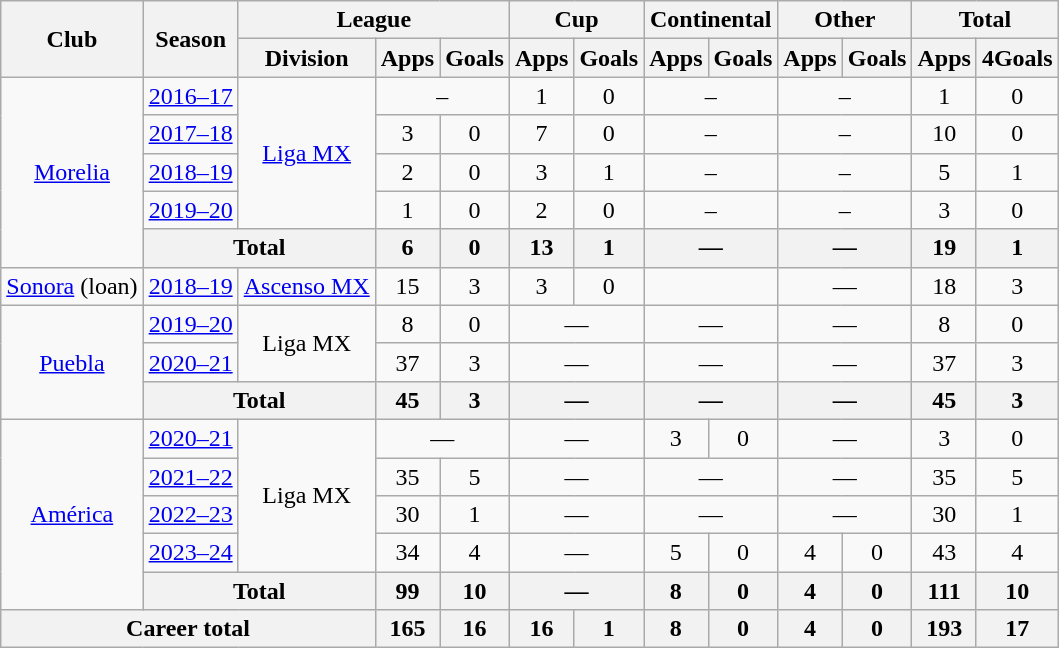<table class="wikitable" style="text-align: center">
<tr>
<th rowspan="2">Club</th>
<th rowspan="2">Season</th>
<th colspan="3">League</th>
<th colspan="2">Cup</th>
<th colspan="2">Continental</th>
<th colspan="2">Other</th>
<th colspan="2">Total</th>
</tr>
<tr>
<th>Division</th>
<th>Apps</th>
<th>Goals</th>
<th>Apps</th>
<th>Goals</th>
<th>Apps</th>
<th>Goals</th>
<th>Apps</th>
<th>Goals</th>
<th>Apps</th>
<th>4Goals</th>
</tr>
<tr>
<td rowspan="5"><a href='#'>Morelia</a></td>
<td><a href='#'>2016–17</a></td>
<td rowspan="4"><a href='#'>Liga MX</a></td>
<td colspan=2>–</td>
<td>1</td>
<td>0</td>
<td colspan="2">–</td>
<td colspan=2>–</td>
<td>1</td>
<td>0</td>
</tr>
<tr>
<td><a href='#'>2017–18</a></td>
<td>3</td>
<td>0</td>
<td>7</td>
<td>0</td>
<td colspan=2>–</td>
<td colspan=2>–</td>
<td>10</td>
<td>0</td>
</tr>
<tr>
<td><a href='#'>2018–19</a></td>
<td>2</td>
<td>0</td>
<td>3</td>
<td>1</td>
<td colspan=2>–</td>
<td colspan=2>–</td>
<td>5</td>
<td>1</td>
</tr>
<tr>
<td><a href='#'>2019–20</a></td>
<td>1</td>
<td>0</td>
<td>2</td>
<td>0</td>
<td colspan=2>–</td>
<td colspan=2>–</td>
<td>3</td>
<td>0</td>
</tr>
<tr>
<th colspan="2">Total</th>
<th>6</th>
<th>0</th>
<th>13</th>
<th>1</th>
<th colspan=2>—</th>
<th colspan=2>—</th>
<th>19</th>
<th>1</th>
</tr>
<tr>
<td><a href='#'>Sonora</a> (loan)</td>
<td><a href='#'>2018–19</a></td>
<td><a href='#'>Ascenso MX</a></td>
<td>15</td>
<td>3</td>
<td>3</td>
<td>0</td>
<td colspan=2></td>
<td colspan="2">—</td>
<td>18</td>
<td>3</td>
</tr>
<tr>
<td rowspan="3"><a href='#'>Puebla</a></td>
<td><a href='#'>2019–20</a></td>
<td rowspan="2">Liga MX</td>
<td>8</td>
<td>0</td>
<td colspan=2>—</td>
<td colspan=2>—</td>
<td colspan=2>—</td>
<td>8</td>
<td>0</td>
</tr>
<tr>
<td><a href='#'>2020–21</a></td>
<td>37</td>
<td>3</td>
<td colspan=2>—</td>
<td colspan=2>—</td>
<td colspan="2">—</td>
<td>37</td>
<td>3</td>
</tr>
<tr>
<th colspan="2">Total</th>
<th>45</th>
<th>3</th>
<th colspan="2">—</th>
<th colspan="2">—</th>
<th colspan=2>—</th>
<th>45</th>
<th>3</th>
</tr>
<tr>
<td rowspan="5"><a href='#'>América</a></td>
<td><a href='#'>2020–21</a></td>
<td rowspan="4">Liga MX</td>
<td colspan=2>—</td>
<td colspan=2>—</td>
<td>3</td>
<td>0</td>
<td colspan=2>—</td>
<td>3</td>
<td>0</td>
</tr>
<tr>
<td><a href='#'>2021–22</a></td>
<td>35</td>
<td>5</td>
<td colspan=2>—</td>
<td colspan=2>—</td>
<td colspan=2>—</td>
<td>35</td>
<td>5</td>
</tr>
<tr>
<td><a href='#'>2022–23</a></td>
<td>30</td>
<td>1</td>
<td colspan=2>—</td>
<td colspan=2>—</td>
<td colspan=2>—</td>
<td>30</td>
<td>1</td>
</tr>
<tr>
<td><a href='#'>2023–24</a></td>
<td>34</td>
<td>4</td>
<td colspan="2">—</td>
<td>5</td>
<td>0</td>
<td>4</td>
<td>0</td>
<td>43</td>
<td>4</td>
</tr>
<tr>
<th colspan="2">Total</th>
<th>99</th>
<th>10</th>
<th colspan="2">—</th>
<th>8</th>
<th>0</th>
<th>4</th>
<th>0</th>
<th>111</th>
<th>10</th>
</tr>
<tr>
<th colspan="3">Career total</th>
<th>165</th>
<th>16</th>
<th>16</th>
<th>1</th>
<th>8</th>
<th>0</th>
<th>4</th>
<th>0</th>
<th>193</th>
<th>17</th>
</tr>
</table>
